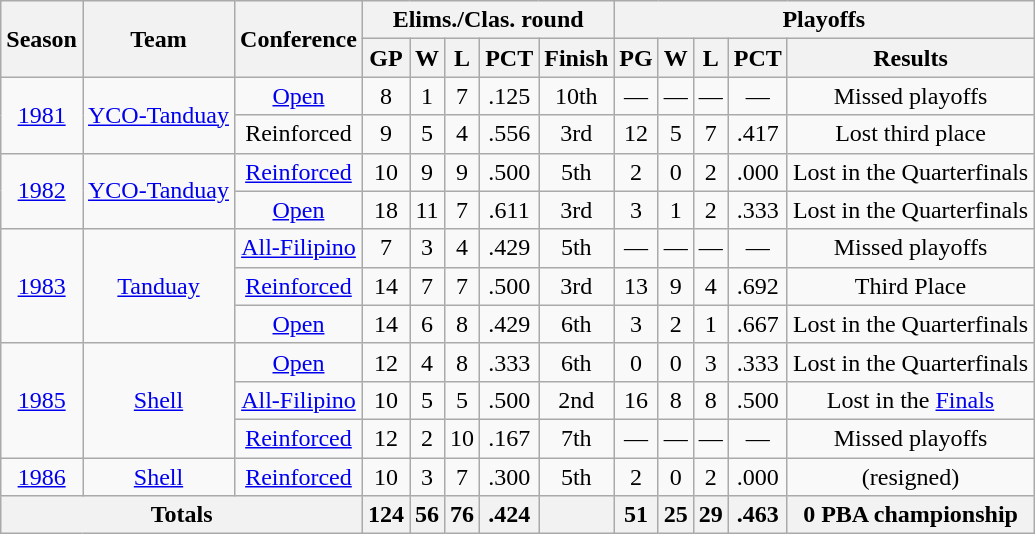<table class="wikitable" style="text-align:center">
<tr>
<th rowspan="2">Season</th>
<th rowspan="2">Team</th>
<th rowspan="2">Conference</th>
<th colspan="5">Elims./Clas. round</th>
<th colspan="5">Playoffs</th>
</tr>
<tr>
<th>GP</th>
<th>W</th>
<th>L</th>
<th>PCT</th>
<th>Finish</th>
<th>PG</th>
<th>W</th>
<th>L</th>
<th>PCT</th>
<th>Results</th>
</tr>
<tr>
<td rowspan="2"><a href='#'>1981</a></td>
<td rowspan="2"><a href='#'>YCO-Tanduay</a></td>
<td><a href='#'>Open</a></td>
<td>8</td>
<td>1</td>
<td>7</td>
<td>.125</td>
<td>10th</td>
<td>—</td>
<td>—</td>
<td>—</td>
<td>—</td>
<td>Missed playoffs</td>
</tr>
<tr>
<td>Reinforced</td>
<td>9</td>
<td>5</td>
<td>4</td>
<td>.556</td>
<td>3rd</td>
<td>12</td>
<td>5</td>
<td>7</td>
<td>.417</td>
<td>Lost third place</td>
</tr>
<tr>
<td rowspan="2"><a href='#'>1982</a></td>
<td rowspan="2"><a href='#'>YCO-Tanduay</a></td>
<td><a href='#'>Reinforced</a></td>
<td>10</td>
<td>9</td>
<td>9</td>
<td>.500</td>
<td>5th</td>
<td>2</td>
<td>0</td>
<td>2</td>
<td>.000</td>
<td>Lost in the Quarterfinals</td>
</tr>
<tr>
<td><a href='#'>Open</a></td>
<td>18</td>
<td>11</td>
<td>7</td>
<td>.611</td>
<td>3rd</td>
<td>3</td>
<td>1</td>
<td>2</td>
<td>.333</td>
<td>Lost in the Quarterfinals</td>
</tr>
<tr>
<td rowspan="3"><a href='#'>1983</a></td>
<td rowspan="3"><a href='#'>Tanduay</a></td>
<td><a href='#'>All-Filipino</a></td>
<td>7</td>
<td>3</td>
<td>4</td>
<td>.429</td>
<td>5th</td>
<td>—</td>
<td>—</td>
<td>—</td>
<td>—</td>
<td>Missed playoffs</td>
</tr>
<tr>
<td><a href='#'>Reinforced</a></td>
<td>14</td>
<td>7</td>
<td>7</td>
<td>.500</td>
<td>3rd</td>
<td>13</td>
<td>9</td>
<td>4</td>
<td>.692</td>
<td>Third Place</td>
</tr>
<tr>
<td><a href='#'>Open</a></td>
<td>14</td>
<td>6</td>
<td>8</td>
<td>.429</td>
<td>6th</td>
<td>3</td>
<td>2</td>
<td>1</td>
<td>.667</td>
<td>Lost in the Quarterfinals</td>
</tr>
<tr>
<td rowspan="3"><a href='#'>1985</a></td>
<td rowspan="3"><a href='#'>Shell</a></td>
<td><a href='#'>Open</a></td>
<td>12</td>
<td>4</td>
<td>8</td>
<td>.333</td>
<td>6th</td>
<td>0</td>
<td>0</td>
<td>3</td>
<td>.333</td>
<td>Lost in the Quarterfinals</td>
</tr>
<tr>
<td><a href='#'>All-Filipino</a></td>
<td>10</td>
<td>5</td>
<td>5</td>
<td>.500</td>
<td>2nd</td>
<td>16</td>
<td>8</td>
<td>8</td>
<td>.500</td>
<td>Lost in the <a href='#'>Finals</a></td>
</tr>
<tr>
<td><a href='#'>Reinforced</a></td>
<td>12</td>
<td>2</td>
<td>10</td>
<td>.167</td>
<td>7th</td>
<td>—</td>
<td>—</td>
<td>—</td>
<td>—</td>
<td>Missed playoffs</td>
</tr>
<tr>
<td><a href='#'>1986</a></td>
<td><a href='#'>Shell</a></td>
<td><a href='#'>Reinforced</a></td>
<td>10</td>
<td>3</td>
<td>7</td>
<td>.300</td>
<td>5th</td>
<td>2</td>
<td>0</td>
<td>2</td>
<td>.000</td>
<td>(resigned)</td>
</tr>
<tr>
<th colspan="3">Totals</th>
<th>124</th>
<th>56</th>
<th>76</th>
<th>.424</th>
<th></th>
<th>51</th>
<th>25</th>
<th>29</th>
<th>.463</th>
<th>0 PBA championship</th>
</tr>
</table>
